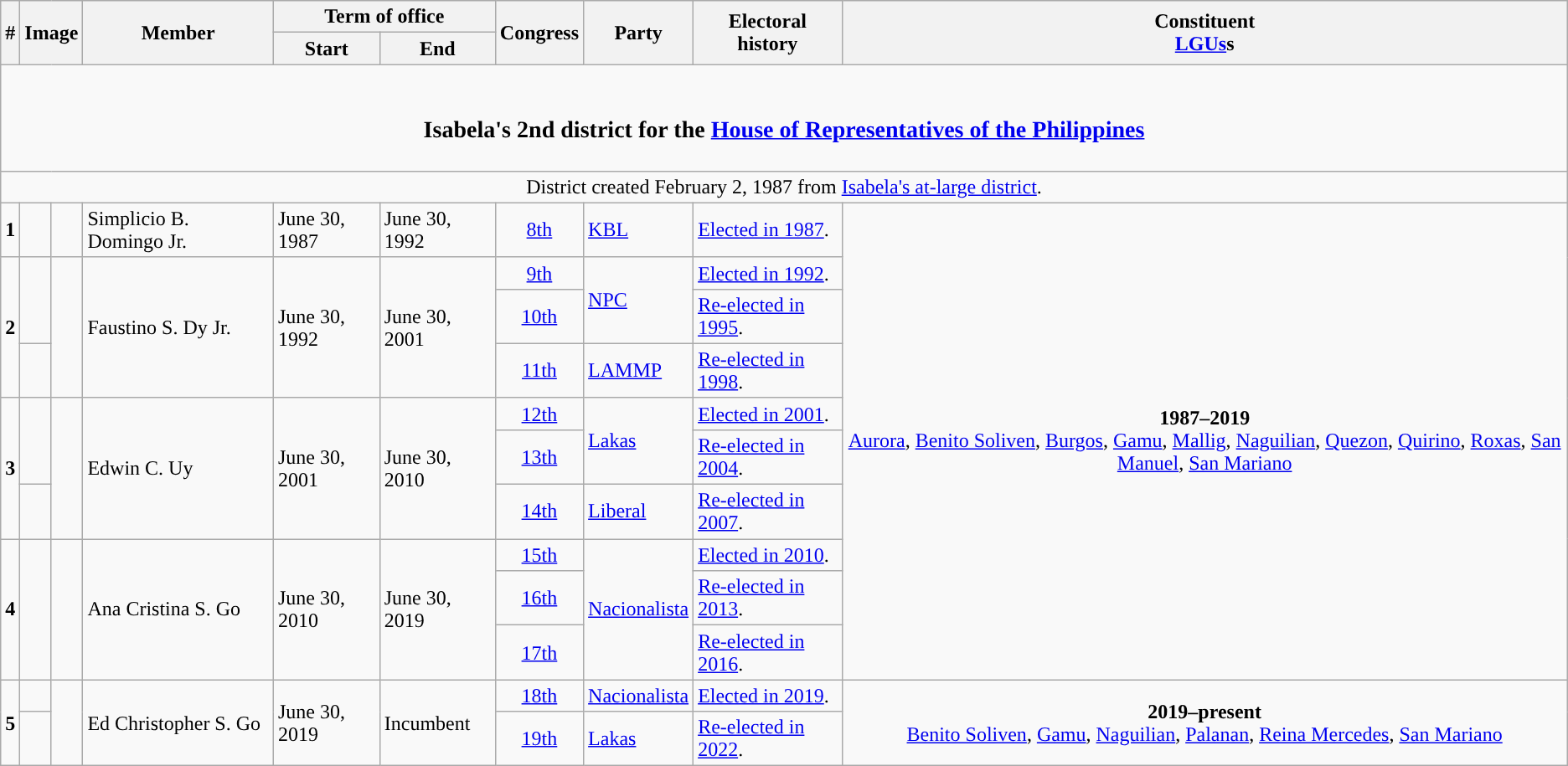<table class=wikitable>
<tr>
<th rowspan="2">#</th>
<th rowspan="2" colspan=2>Image</th>
<th rowspan="2">Member</th>
<th colspan=2>Term of office</th>
<th rowspan="2">Congress</th>
<th rowspan="2">Party</th>
<th rowspan="2">Electoral history</th>
<th rowspan="2">Constituent<br><a href='#'>LGUs</a>s</th>
</tr>
<tr>
<th>Start</th>
<th>End</th>
</tr>
<tr>
<td colspan="10" style="text-align:center;"><br><h3>Isabela's 2nd district for the <a href='#'>House of Representatives of the Philippines</a></h3></td>
</tr>
<tr>
<td colspan="10" style="text-align:center;">District created February 2, 1987 from <a href='#'>Isabela's at-large district</a>.</td>
</tr>
<tr>
<td style="text-align:center;"><strong>1</strong></td>
<td style="color:inherit;background:"></td>
<td></td>
<td>Simplicio B. Domingo Jr.</td>
<td>June 30, 1987</td>
<td>June 30, 1992</td>
<td style="text-align:center;"><a href='#'>8th</a></td>
<td><a href='#'>KBL</a></td>
<td><a href='#'>Elected in 1987</a>.</td>
<td rowspan="10" style="text-align:center;"><strong>1987–2019</strong><br><a href='#'>Aurora</a>, <a href='#'>Benito Soliven</a>, <a href='#'>Burgos</a>, <a href='#'>Gamu</a>, <a href='#'>Mallig</a>, <a href='#'>Naguilian</a>, <a href='#'>Quezon</a>, <a href='#'>Quirino</a>, <a href='#'>Roxas</a>, <a href='#'>San Manuel</a>, <a href='#'>San Mariano</a></td>
</tr>
<tr>
<td rowspan="3" style="text-align:center;"><strong>2</strong></td>
<td rowspan="2" style="color:inherit;background:"></td>
<td rowspan="3"></td>
<td rowspan="3">Faustino S. Dy Jr.</td>
<td rowspan="3">June 30, 1992</td>
<td rowspan="3">June 30, 2001</td>
<td style="text-align:center;"><a href='#'>9th</a></td>
<td rowspan="2"><a href='#'>NPC</a></td>
<td><a href='#'>Elected in 1992</a>.</td>
</tr>
<tr>
<td style="text-align:center;"><a href='#'>10th</a></td>
<td><a href='#'>Re-elected in 1995</a>.</td>
</tr>
<tr>
<td style="color:inherit;background:"></td>
<td style="text-align:center;"><a href='#'>11th</a></td>
<td><a href='#'>LAMMP</a></td>
<td><a href='#'>Re-elected in 1998</a>.</td>
</tr>
<tr>
<td rowspan="3" style="text-align:center;"><strong>3</strong></td>
<td rowspan="2" style="color:inherit;background:"></td>
<td rowspan="3"></td>
<td rowspan="3">Edwin C. Uy</td>
<td rowspan="3">June 30, 2001</td>
<td rowspan="3">June 30, 2010</td>
<td style="text-align:center;"><a href='#'>12th</a></td>
<td rowspan="2"><a href='#'>Lakas</a></td>
<td><a href='#'>Elected in 2001</a>.</td>
</tr>
<tr>
<td style="text-align:center;"><a href='#'>13th</a></td>
<td><a href='#'>Re-elected in 2004</a>.</td>
</tr>
<tr>
<td style="color:inherit;background:"></td>
<td style="text-align:center;"><a href='#'>14th</a></td>
<td><a href='#'>Liberal</a></td>
<td><a href='#'>Re-elected in 2007</a>.</td>
</tr>
<tr>
<td rowspan="3" style="text-align:center;"><strong>4</strong></td>
<td rowspan="3" style="color:inherit;background:"></td>
<td rowspan="3"></td>
<td rowspan="3">Ana Cristina S. Go</td>
<td rowspan="3">June 30, 2010</td>
<td rowspan="3">June 30, 2019</td>
<td style="text-align:center;"><a href='#'>15th</a></td>
<td rowspan="3"><a href='#'>Nacionalista</a></td>
<td><a href='#'>Elected in 2010</a>.</td>
</tr>
<tr>
<td style="text-align:center;"><a href='#'>16th</a></td>
<td><a href='#'>Re-elected in 2013</a>.</td>
</tr>
<tr>
<td style="text-align:center;"><a href='#'>17th</a></td>
<td><a href='#'>Re-elected in 2016</a>.</td>
</tr>
<tr>
<td rowspan="2" style="text-align:center;"><strong>5</strong></td>
<td style="color:inherit;background:"></td>
<td rowspan="2"></td>
<td rowspan="2">Ed Christopher S. Go</td>
<td rowspan="2">June 30, 2019</td>
<td rowspan="2">Incumbent</td>
<td style="text-align:center;"><a href='#'>18th</a></td>
<td><a href='#'>Nacionalista</a></td>
<td><a href='#'>Elected in 2019</a>.</td>
<td rowspan="2" style="text-align:center;"><strong>2019–present</strong><br><a href='#'>Benito Soliven</a>, <a href='#'>Gamu</a>, <a href='#'>Naguilian</a>, <a href='#'>Palanan</a>, <a href='#'>Reina Mercedes</a>, <a href='#'>San Mariano</a></td>
</tr>
<tr>
<td style="color:inherit;background:"></td>
<td style="text-align:center;" rowspan="2"><a href='#'>19th</a></td>
<td><a href='#'>Lakas</a></td>
<td><a href='#'>Re-elected in 2022</a>.</td>
</tr>
</table>
